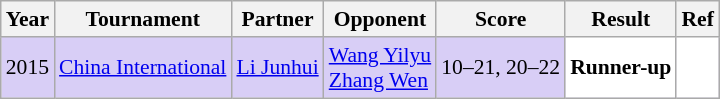<table class="sortable wikitable" style="font-size: 90%;">
<tr>
<th>Year</th>
<th>Tournament</th>
<th>Partner</th>
<th>Opponent</th>
<th>Score</th>
<th>Result</th>
<th>Ref</th>
</tr>
<tr style="background:#D8CEF6">
<td align="center">2015</td>
<td align="left"><a href='#'>China International</a></td>
<td align="left"> <a href='#'>Li Junhui</a></td>
<td align="left"> <a href='#'>Wang Yilyu</a><br> <a href='#'>Zhang Wen</a></td>
<td align="left">10–21, 20–22</td>
<td style="text-align:left; background:white"> <strong>Runner-up</strong></td>
<td style="text-align:center; background:white"></td>
</tr>
</table>
